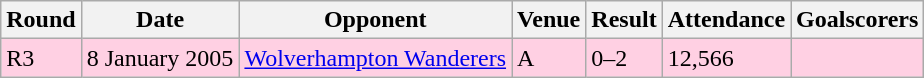<table class="wikitable">
<tr>
<th>Round</th>
<th>Date</th>
<th>Opponent</th>
<th>Venue</th>
<th>Result</th>
<th>Attendance</th>
<th>Goalscorers</th>
</tr>
<tr style="background-color: #ffd0e3;">
<td>R3</td>
<td>8 January 2005</td>
<td><a href='#'>Wolverhampton Wanderers</a></td>
<td>A</td>
<td>0–2</td>
<td>12,566</td>
<td></td>
</tr>
</table>
